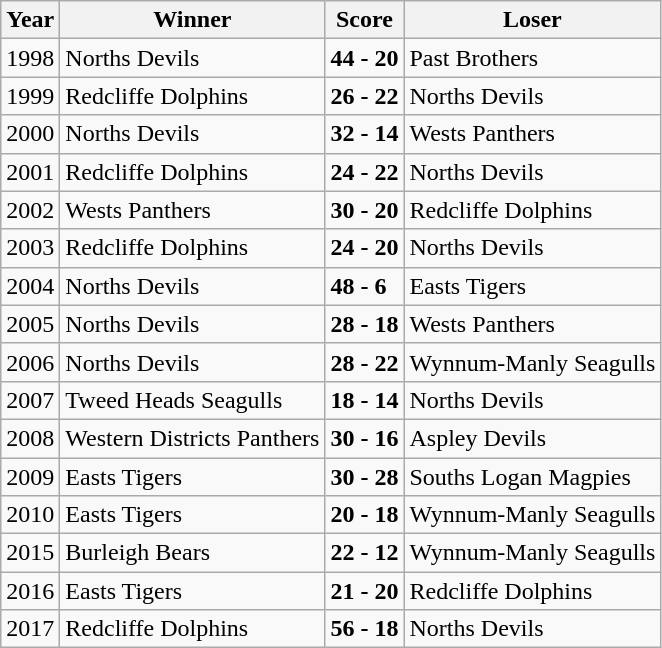<table class="wikitable">
<tr>
<th>Year</th>
<th>Winner</th>
<th>Score</th>
<th>Loser</th>
</tr>
<tr>
<td>1998</td>
<td>Norths Devils</td>
<td><strong>44 - 20</strong></td>
<td>Past Brothers</td>
</tr>
<tr>
<td>1999</td>
<td>Redcliffe Dolphins</td>
<td><strong>26 - 22</strong></td>
<td>Norths Devils</td>
</tr>
<tr>
<td>2000</td>
<td>Norths Devils</td>
<td><strong>32 - 14</strong></td>
<td>Wests Panthers</td>
</tr>
<tr>
<td>2001</td>
<td>Redcliffe Dolphins</td>
<td><strong>24 - 22</strong></td>
<td>Norths Devils</td>
</tr>
<tr>
<td>2002</td>
<td>Wests Panthers</td>
<td><strong>30 - 20</strong></td>
<td>Redcliffe Dolphins</td>
</tr>
<tr>
<td>2003</td>
<td>Redcliffe Dolphins</td>
<td><strong>24 - 20</strong></td>
<td>Norths Devils</td>
</tr>
<tr>
<td>2004</td>
<td>Norths Devils</td>
<td><strong>48 - 6</strong></td>
<td>Easts Tigers</td>
</tr>
<tr>
<td>2005</td>
<td>Norths Devils</td>
<td><strong>28 - 18</strong></td>
<td>Wests Panthers</td>
</tr>
<tr>
<td>2006</td>
<td>Norths Devils</td>
<td><strong>28 - 22</strong></td>
<td>Wynnum-Manly Seagulls</td>
</tr>
<tr>
<td>2007</td>
<td>Tweed Heads Seagulls</td>
<td><strong>18 - 14</strong></td>
<td>Norths Devils</td>
</tr>
<tr>
<td>2008</td>
<td>Western Districts Panthers</td>
<td><strong>30 - 16</strong></td>
<td>Aspley Devils</td>
</tr>
<tr>
<td>2009</td>
<td>Easts Tigers</td>
<td><strong>30 - 28</strong></td>
<td>Souths Logan Magpies</td>
</tr>
<tr>
<td>2010</td>
<td>Easts Tigers</td>
<td><strong>20 - 18</strong></td>
<td>Wynnum-Manly Seagulls</td>
</tr>
<tr>
<td>2015</td>
<td>Burleigh Bears</td>
<td><strong>22 - 12</strong></td>
<td>Wynnum-Manly Seagulls</td>
</tr>
<tr>
<td>2016</td>
<td>Easts Tigers</td>
<td><strong>21 - 20</strong></td>
<td>Redcliffe Dolphins</td>
</tr>
<tr>
<td>2017</td>
<td>Redcliffe Dolphins</td>
<td><strong>56 - 18</strong></td>
<td>Norths Devils</td>
</tr>
</table>
